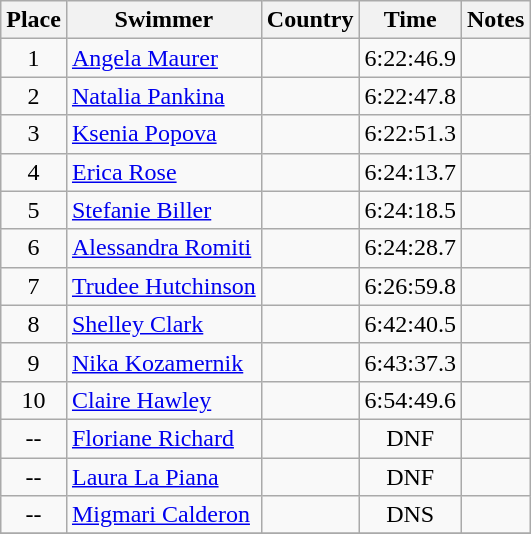<table class="wikitable" style="text-align:center">
<tr>
<th>Place</th>
<th>Swimmer</th>
<th>Country</th>
<th>Time</th>
<th>Notes</th>
</tr>
<tr>
<td>1</td>
<td align=left><a href='#'>Angela Maurer</a></td>
<td align=left></td>
<td>6:22:46.9</td>
<td></td>
</tr>
<tr>
<td>2</td>
<td align=left><a href='#'>Natalia Pankina</a></td>
<td align=left></td>
<td>6:22:47.8</td>
<td></td>
</tr>
<tr>
<td>3</td>
<td align=left><a href='#'>Ksenia Popova</a></td>
<td align=left></td>
<td>6:22:51.3</td>
<td></td>
</tr>
<tr>
<td>4</td>
<td align=left><a href='#'>Erica Rose</a></td>
<td align=left></td>
<td>6:24:13.7</td>
<td></td>
</tr>
<tr>
<td>5</td>
<td align=left><a href='#'>Stefanie Biller</a></td>
<td align=left></td>
<td>6:24:18.5</td>
<td></td>
</tr>
<tr>
<td>6</td>
<td align=left><a href='#'>Alessandra Romiti</a></td>
<td align=left></td>
<td>6:24:28.7</td>
<td></td>
</tr>
<tr>
<td>7</td>
<td align=left><a href='#'>Trudee Hutchinson</a></td>
<td align=left></td>
<td>6:26:59.8</td>
<td></td>
</tr>
<tr>
<td>8</td>
<td align=left><a href='#'>Shelley Clark</a></td>
<td align=left></td>
<td>6:42:40.5</td>
<td></td>
</tr>
<tr>
<td>9</td>
<td align=left><a href='#'>Nika Kozamernik</a></td>
<td align=left></td>
<td>6:43:37.3</td>
<td></td>
</tr>
<tr>
<td>10</td>
<td align=left><a href='#'>Claire Hawley</a></td>
<td align=left></td>
<td>6:54:49.6</td>
<td></td>
</tr>
<tr>
<td>--</td>
<td align=left><a href='#'>Floriane Richard</a></td>
<td align=left></td>
<td>DNF</td>
<td></td>
</tr>
<tr>
<td>--</td>
<td align=left><a href='#'>Laura La Piana</a></td>
<td align=left></td>
<td>DNF</td>
<td></td>
</tr>
<tr>
<td>--</td>
<td align=left><a href='#'>Migmari Calderon</a></td>
<td align=left></td>
<td>DNS</td>
<td></td>
</tr>
<tr>
</tr>
</table>
